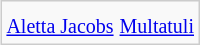<table style="float:right; clear:right; margin:10px; border:1px #ccc solid; background:#f9f9f9;">
<tr>
<td align=middle></td>
<td align=middle></td>
</tr>
<tr>
<td align=middle><small><a href='#'>Aletta Jacobs</a></small></td>
<td align=middle><small><a href='#'>Multatuli</a></small></td>
</tr>
</table>
